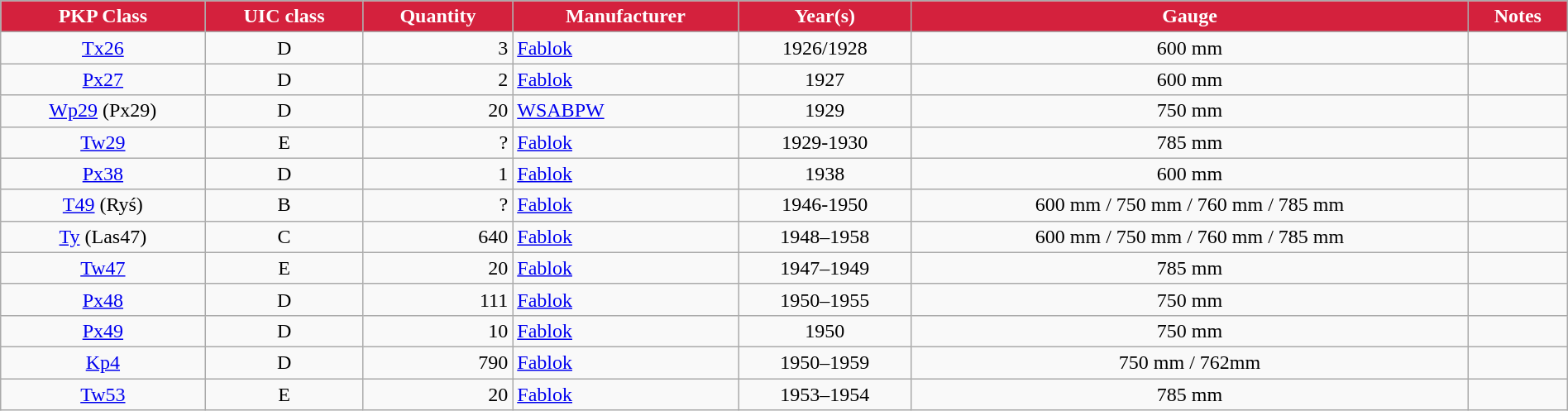<table class="wikitable" width="100%" style=text-align:center>
<tr>
<th style="color:#ffffff; background:#D4213D">PKP Class</th>
<th style="color:#ffffff; background:#D4213D">UIC class</th>
<th style="color:#ffffff; background:#D4213D">Quantity</th>
<th style="color:#ffffff; background:#D4213D">Manufacturer</th>
<th style="color:#ffffff; background:#D4213D">Year(s)</th>
<th style="color:#ffffff; background:#D4213D">Gauge</th>
<th style="color:#ffffff; background:#D4213D">Notes</th>
</tr>
<tr>
<td><a href='#'>Tx26</a></td>
<td>D</td>
<td align="right">3</td>
<td align=left><a href='#'>Fablok</a></td>
<td>1926/1928</td>
<td>600 mm</td>
<td align="left"></td>
</tr>
<tr>
<td><a href='#'>Px27</a></td>
<td>D</td>
<td align="right">2</td>
<td align="left"><a href='#'>Fablok</a></td>
<td>1927</td>
<td>600 mm</td>
<td align="left"></td>
</tr>
<tr>
<td><a href='#'>Wp29</a> (Px29)</td>
<td>D</td>
<td align="right">20</td>
<td align="left"><a href='#'>WSABPW</a></td>
<td>1929</td>
<td>750 mm</td>
<td align="left"></td>
</tr>
<tr>
<td><a href='#'>Tw29</a></td>
<td>E</td>
<td align="right">?</td>
<td align="left"><a href='#'>Fablok</a></td>
<td>1929-1930</td>
<td>785 mm</td>
<td align="left"></td>
</tr>
<tr>
<td><a href='#'>Px38</a></td>
<td>D</td>
<td align="right">1</td>
<td align="left"><a href='#'>Fablok</a></td>
<td>1938</td>
<td>600 mm</td>
<td align="left"></td>
</tr>
<tr>
<td><a href='#'>T49</a> (Ryś)</td>
<td>B</td>
<td align="right">?</td>
<td align="left"><a href='#'>Fablok</a></td>
<td>1946-1950</td>
<td>600 mm / 750 mm / 760 mm / 785 mm</td>
<td align="left"></td>
</tr>
<tr>
<td><a href='#'>Ty</a> (Las47)</td>
<td>C</td>
<td align="right">640</td>
<td align="left"><a href='#'>Fablok</a></td>
<td>1948–1958</td>
<td>600 mm / 750 mm / 760 mm / 785 mm</td>
<td align="left"></td>
</tr>
<tr>
<td><a href='#'>Tw47</a></td>
<td>E</td>
<td align="right">20</td>
<td align="left"><a href='#'>Fablok</a></td>
<td>1947–1949</td>
<td>785 mm</td>
<td align="left"></td>
</tr>
<tr>
<td><a href='#'>Px48</a></td>
<td>D</td>
<td align="right">111</td>
<td align="left"><a href='#'>Fablok</a></td>
<td>1950–1955</td>
<td>750 mm</td>
<td align="left"></td>
</tr>
<tr>
<td><a href='#'>Px49</a></td>
<td>D</td>
<td align="right">10</td>
<td align="left"><a href='#'>Fablok</a></td>
<td>1950</td>
<td>750 mm</td>
<td align="left"></td>
</tr>
<tr>
<td><a href='#'>Kp4</a></td>
<td>D</td>
<td align="right">790</td>
<td align="left"><a href='#'>Fablok</a></td>
<td>1950–1959</td>
<td>750 mm / 762mm</td>
<td align="left"></td>
</tr>
<tr>
<td><a href='#'>Tw53</a></td>
<td>E</td>
<td align="right">20</td>
<td align="left"><a href='#'>Fablok</a></td>
<td>1953–1954</td>
<td>785 mm</td>
<td align="left"></td>
</tr>
</table>
